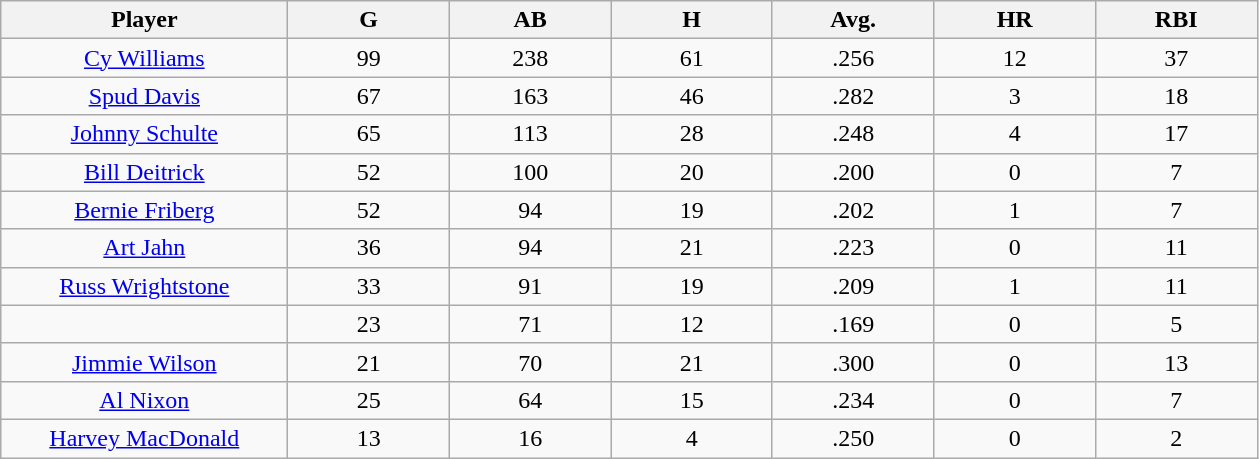<table class="wikitable sortable">
<tr>
<th bgcolor="#DDDDFF" width="16%">Player</th>
<th bgcolor="#DDDDFF" width="9%">G</th>
<th bgcolor="#DDDDFF" width="9%">AB</th>
<th bgcolor="#DDDDFF" width="9%">H</th>
<th bgcolor="#DDDDFF" width="9%">Avg.</th>
<th bgcolor="#DDDDFF" width="9%">HR</th>
<th bgcolor="#DDDDFF" width="9%">RBI</th>
</tr>
<tr align="center">
<td><a href='#'>Cy Williams</a></td>
<td>99</td>
<td>238</td>
<td>61</td>
<td>.256</td>
<td>12</td>
<td>37</td>
</tr>
<tr align="center">
<td><a href='#'>Spud Davis</a></td>
<td>67</td>
<td>163</td>
<td>46</td>
<td>.282</td>
<td>3</td>
<td>18</td>
</tr>
<tr align="center">
<td><a href='#'>Johnny Schulte</a></td>
<td>65</td>
<td>113</td>
<td>28</td>
<td>.248</td>
<td>4</td>
<td>17</td>
</tr>
<tr align="center">
<td><a href='#'>Bill Deitrick</a></td>
<td>52</td>
<td>100</td>
<td>20</td>
<td>.200</td>
<td>0</td>
<td>7</td>
</tr>
<tr align="center">
<td><a href='#'>Bernie Friberg</a></td>
<td>52</td>
<td>94</td>
<td>19</td>
<td>.202</td>
<td>1</td>
<td>7</td>
</tr>
<tr align="center">
<td><a href='#'>Art Jahn</a></td>
<td>36</td>
<td>94</td>
<td>21</td>
<td>.223</td>
<td>0</td>
<td>11</td>
</tr>
<tr align="center">
<td><a href='#'>Russ Wrightstone</a></td>
<td>33</td>
<td>91</td>
<td>19</td>
<td>.209</td>
<td>1</td>
<td>11</td>
</tr>
<tr align="center">
<td></td>
<td>23</td>
<td>71</td>
<td>12</td>
<td>.169</td>
<td>0</td>
<td>5</td>
</tr>
<tr align="center">
<td><a href='#'>Jimmie Wilson</a></td>
<td>21</td>
<td>70</td>
<td>21</td>
<td>.300</td>
<td>0</td>
<td>13</td>
</tr>
<tr align="center">
<td><a href='#'>Al Nixon</a></td>
<td>25</td>
<td>64</td>
<td>15</td>
<td>.234</td>
<td>0</td>
<td>7</td>
</tr>
<tr align="center">
<td><a href='#'>Harvey MacDonald</a></td>
<td>13</td>
<td>16</td>
<td>4</td>
<td>.250</td>
<td>0</td>
<td>2</td>
</tr>
</table>
